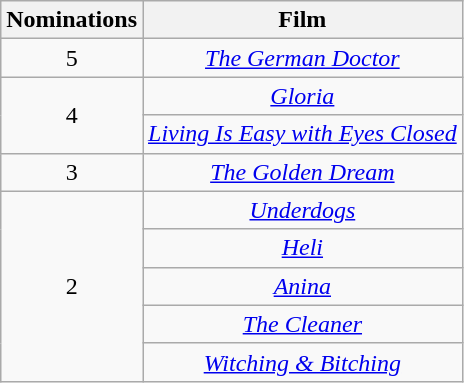<table class="wikitable" style="text-align:center;">
<tr>
<th scope="col" width="55">Nominations</th>
<th scope="col" align="center">Film</th>
</tr>
<tr>
<td style="text-align:center">5</td>
<td><em><a href='#'>The German Doctor</a></em></td>
</tr>
<tr>
<td rowspan=2 style="text-align:center">4</td>
<td><em><a href='#'>Gloria</a></em></td>
</tr>
<tr>
<td><em><a href='#'>Living Is Easy with Eyes Closed</a></em></td>
</tr>
<tr>
<td style="text-align:center">3</td>
<td><em><a href='#'>The Golden Dream</a></em></td>
</tr>
<tr>
<td rowspan=5 style="text-align:center">2</td>
<td><em><a href='#'>Underdogs</a></em></td>
</tr>
<tr>
<td><em><a href='#'>Heli</a></em></td>
</tr>
<tr>
<td><em><a href='#'>Anina</a></em></td>
</tr>
<tr>
<td><em><a href='#'>The Cleaner</a></em></td>
</tr>
<tr>
<td><em><a href='#'>Witching & Bitching</a></em></td>
</tr>
</table>
